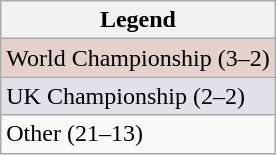<table class="wikitable">
<tr>
<th>Legend</th>
</tr>
<tr bgcolor="#e5d1cb">
<td>World Championship (3–2)</td>
</tr>
<tr bgcolor="dfe2e9">
<td>UK Championship (2–2)</td>
</tr>
<tr>
<td>Other (21–13)</td>
</tr>
</table>
